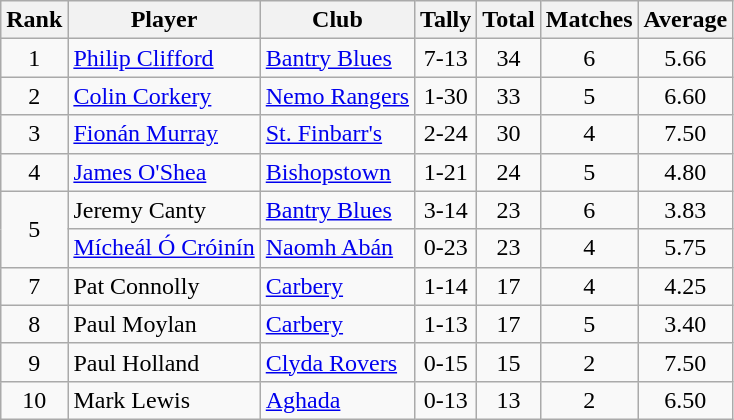<table class="wikitable">
<tr>
<th>Rank</th>
<th>Player</th>
<th>Club</th>
<th>Tally</th>
<th>Total</th>
<th>Matches</th>
<th>Average</th>
</tr>
<tr>
<td rowspan="1" style="text-align:center;">1</td>
<td><a href='#'>Philip Clifford</a></td>
<td><a href='#'>Bantry Blues</a></td>
<td align=center>7-13</td>
<td align=center>34</td>
<td align=center>6</td>
<td align=center>5.66</td>
</tr>
<tr>
<td rowspan="1" style="text-align:center;">2</td>
<td><a href='#'>Colin Corkery</a></td>
<td><a href='#'>Nemo Rangers</a></td>
<td align=center>1-30</td>
<td align=center>33</td>
<td align=center>5</td>
<td align=center>6.60</td>
</tr>
<tr>
<td rowspan="1" style="text-align:center;">3</td>
<td><a href='#'>Fionán Murray</a></td>
<td><a href='#'>St. Finbarr's</a></td>
<td align=center>2-24</td>
<td align=center>30</td>
<td align=center>4</td>
<td align=center>7.50</td>
</tr>
<tr>
<td rowspan="1" style="text-align:center;">4</td>
<td><a href='#'>James O'Shea</a></td>
<td><a href='#'>Bishopstown</a></td>
<td align=center>1-21</td>
<td align=center>24</td>
<td align=center>5</td>
<td align=center>4.80</td>
</tr>
<tr>
<td rowspan="2" style="text-align:center;">5</td>
<td>Jeremy Canty</td>
<td><a href='#'>Bantry Blues</a></td>
<td align=center>3-14</td>
<td align=center>23</td>
<td align=center>6</td>
<td align=center>3.83</td>
</tr>
<tr>
<td><a href='#'>Mícheál Ó Cróinín</a></td>
<td><a href='#'>Naomh Abán</a></td>
<td align=center>0-23</td>
<td align=center>23</td>
<td align=center>4</td>
<td align=center>5.75</td>
</tr>
<tr>
<td rowspan="1" style="text-align:center;">7</td>
<td>Pat Connolly</td>
<td><a href='#'>Carbery</a></td>
<td align=center>1-14</td>
<td align=center>17</td>
<td align=center>4</td>
<td align=center>4.25</td>
</tr>
<tr>
<td rowspan="1" style="text-align:center;">8</td>
<td>Paul Moylan</td>
<td><a href='#'>Carbery</a></td>
<td align=center>1-13</td>
<td align=center>17</td>
<td align=center>5</td>
<td align=center>3.40</td>
</tr>
<tr>
<td rowspan="1" style="text-align:center;">9</td>
<td>Paul Holland</td>
<td><a href='#'>Clyda Rovers</a></td>
<td align=center>0-15</td>
<td align=center>15</td>
<td align=center>2</td>
<td align=center>7.50</td>
</tr>
<tr>
<td rowspan="1" style="text-align:center;">10</td>
<td>Mark Lewis</td>
<td><a href='#'>Aghada</a></td>
<td align=center>0-13</td>
<td align=center>13</td>
<td align=center>2</td>
<td align=center>6.50</td>
</tr>
</table>
